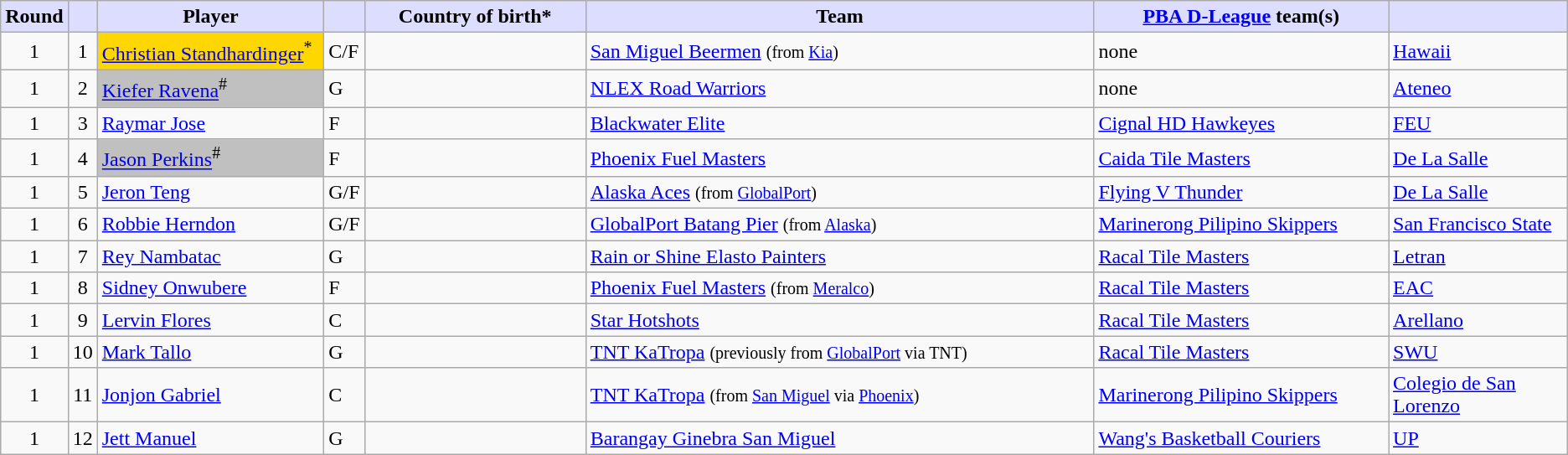<table class="wikitable">
<tr>
<th style="background:#ddf; width:1%;">Round</th>
<th style="background:#ddf; width:1%;"></th>
<th style="background:#ddf; width:15%;">Player</th>
<th style="background:#ddf; width:1%;"></th>
<th style="background:#ddf; width:15%;">Country of birth*</th>
<th style="background:#ddf; width:35%;">Team</th>
<th style="background:#ddf; width:20%;"><a href='#'>PBA D-League</a> team(s)</th>
<th style="background:#ddf; width:20%;"></th>
</tr>
<tr>
<td align=center>1</td>
<td align=center>1</td>
<td bgcolor=gold><a href='#'>Christian Standhardinger</a><sup>*</sup></td>
<td>C/F</td>
<td></td>
<td><a href='#'>San Miguel Beermen</a> <small>(from <a href='#'>Kia</a>)</small></td>
<td>none</td>
<td><a href='#'>Hawaii</a></td>
</tr>
<tr>
<td align=center>1</td>
<td align=center>2</td>
<td bgcolor=silver><a href='#'>Kiefer Ravena</a><sup>#</sup></td>
<td>G</td>
<td></td>
<td><a href='#'>NLEX Road Warriors</a></td>
<td>none</td>
<td><a href='#'>Ateneo</a></td>
</tr>
<tr>
<td align=center>1</td>
<td align=center>3</td>
<td><a href='#'>Raymar Jose</a></td>
<td>F</td>
<td></td>
<td><a href='#'>Blackwater Elite</a></td>
<td><a href='#'>Cignal HD Hawkeyes</a></td>
<td><a href='#'>FEU</a></td>
</tr>
<tr>
<td align=center>1</td>
<td align=center>4</td>
<td bgcolor=silver><a href='#'>Jason Perkins</a><sup>#</sup></td>
<td>F</td>
<td></td>
<td><a href='#'>Phoenix Fuel Masters</a></td>
<td><a href='#'>Caida Tile Masters</a></td>
<td><a href='#'>De La Salle</a></td>
</tr>
<tr>
<td align=center>1</td>
<td align=center>5</td>
<td><a href='#'>Jeron Teng</a></td>
<td>G/F</td>
<td></td>
<td><a href='#'>Alaska Aces</a> <small>(from <a href='#'>GlobalPort</a>)</small></td>
<td><a href='#'>Flying V Thunder</a></td>
<td><a href='#'>De La Salle</a></td>
</tr>
<tr>
<td align=center>1</td>
<td align=center>6</td>
<td><a href='#'>Robbie Herndon</a></td>
<td>G/F</td>
<td></td>
<td><a href='#'>GlobalPort Batang Pier</a> <small>(from <a href='#'>Alaska</a>)</small></td>
<td><a href='#'>Marinerong Pilipino Skippers</a></td>
<td><a href='#'>San Francisco State</a></td>
</tr>
<tr>
<td align=center>1</td>
<td align=center>7</td>
<td><a href='#'>Rey Nambatac</a></td>
<td>G</td>
<td></td>
<td><a href='#'>Rain or Shine Elasto Painters</a></td>
<td><a href='#'>Racal Tile Masters</a></td>
<td><a href='#'>Letran</a></td>
</tr>
<tr>
<td align=center>1</td>
<td align=center>8</td>
<td><a href='#'>Sidney Onwubere</a></td>
<td>F</td>
<td></td>
<td><a href='#'>Phoenix Fuel Masters</a> <small>(from <a href='#'>Meralco</a>)</small></td>
<td><a href='#'>Racal Tile Masters</a></td>
<td><a href='#'>EAC</a></td>
</tr>
<tr>
<td align=center>1</td>
<td align=center>9</td>
<td><a href='#'>Lervin Flores</a></td>
<td>C</td>
<td></td>
<td><a href='#'>Star Hotshots</a></td>
<td><a href='#'>Racal Tile Masters</a></td>
<td><a href='#'>Arellano</a></td>
</tr>
<tr>
<td align=center>1</td>
<td align=center>10</td>
<td><a href='#'>Mark Tallo</a></td>
<td>G</td>
<td></td>
<td><a href='#'>TNT KaTropa</a> <small>(previously from <a href='#'>GlobalPort</a> via TNT)</small></td>
<td><a href='#'>Racal Tile Masters</a></td>
<td><a href='#'>SWU</a></td>
</tr>
<tr>
<td align=center>1</td>
<td align=center>11</td>
<td><a href='#'>Jonjon Gabriel</a></td>
<td>C</td>
<td></td>
<td><a href='#'>TNT KaTropa</a> <small>(from <a href='#'>San Miguel</a> via <a href='#'>Phoenix</a>)</small></td>
<td><a href='#'>Marinerong Pilipino Skippers</a></td>
<td><a href='#'>Colegio de San Lorenzo</a></td>
</tr>
<tr>
<td align=center>1</td>
<td align=center>12</td>
<td><a href='#'>Jett Manuel</a></td>
<td>G</td>
<td></td>
<td><a href='#'>Barangay Ginebra San Miguel</a></td>
<td><a href='#'>Wang's Basketball Couriers</a></td>
<td><a href='#'>UP</a></td>
</tr>
</table>
